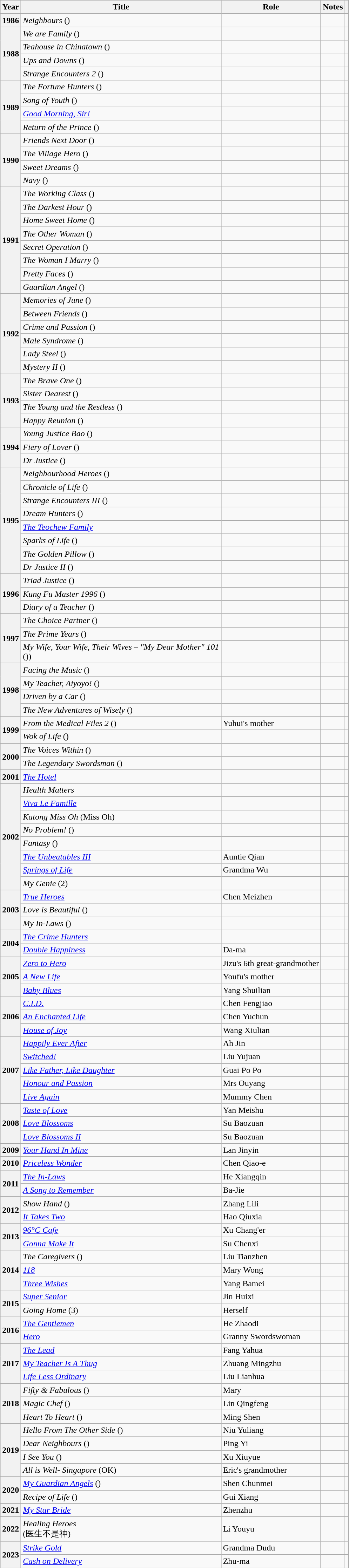<table class="wikitable sortable plainrowheaders">
<tr>
<th scope="col">Year</th>
<th scope="col">Title</th>
<th scope="col">Role</th>
<th scope="col" class="unsortable">Notes</th>
<th scope="col" class="unsortable"></th>
</tr>
<tr>
<th scope="row">1986</th>
<td><em>Neighbours </em>()</td>
<td></td>
<td></td>
<td></td>
</tr>
<tr>
<th scope="row" rowspan="4">1988</th>
<td><em>We are Family</em> ()</td>
<td></td>
<td></td>
<td></td>
</tr>
<tr>
<td><em>Teahouse in Chinatown</em> ()</td>
<td></td>
<td></td>
<td></td>
</tr>
<tr>
<td><em>Ups and Downs</em> ()</td>
<td></td>
<td></td>
<td></td>
</tr>
<tr>
<td><em>Strange Encounters 2</em> ()</td>
<td></td>
<td></td>
<td></td>
</tr>
<tr>
<th scope="row" rowspan="4">1989</th>
<td><em>The Fortune Hunters</em> ()</td>
<td></td>
<td></td>
<td></td>
</tr>
<tr>
<td><em>Song of Youth</em> ()</td>
<td></td>
<td></td>
<td></td>
</tr>
<tr>
<td><em><a href='#'>Good Morning, Sir!</a></em></td>
<td></td>
<td></td>
<td></td>
</tr>
<tr>
<td><em>Return of the Prince</em> ()</td>
<td></td>
<td></td>
<td></td>
</tr>
<tr>
<th scope="row" rowspan="4">1990</th>
<td><em>Friends Next Door</em> ()</td>
<td></td>
<td></td>
<td></td>
</tr>
<tr>
<td><em>The Village Hero</em> ()</td>
<td></td>
<td></td>
<td></td>
</tr>
<tr>
<td><em>Sweet Dreams</em> ()</td>
<td></td>
<td></td>
<td></td>
</tr>
<tr>
<td><em>Navy</em> ()</td>
<td></td>
<td></td>
<td></td>
</tr>
<tr>
<th scope="row" rowspan="8">1991</th>
<td><em>The Working Class</em> ()</td>
<td></td>
<td></td>
<td></td>
</tr>
<tr>
<td><em>The Darkest Hour</em> ()</td>
<td></td>
<td></td>
<td></td>
</tr>
<tr>
<td><em>Home Sweet Home</em> ()</td>
<td></td>
<td></td>
<td></td>
</tr>
<tr>
<td><em>The Other Woman</em> ()</td>
<td></td>
<td></td>
<td></td>
</tr>
<tr>
<td><em>Secret Operation</em> ()</td>
<td></td>
<td></td>
<td></td>
</tr>
<tr>
<td><em>The Woman I Marry</em> ()</td>
<td></td>
<td></td>
<td></td>
</tr>
<tr>
<td><em>Pretty Faces</em> ()</td>
<td></td>
<td></td>
<td></td>
</tr>
<tr>
<td><em>Guardian Angel</em> ()</td>
<td></td>
<td></td>
<td></td>
</tr>
<tr>
<th scope="row" rowspan="6">1992</th>
<td><em>Memories of June</em> ()</td>
<td></td>
<td></td>
<td></td>
</tr>
<tr>
<td><em>Between Friends</em> ()</td>
<td></td>
<td></td>
<td></td>
</tr>
<tr>
<td><em>Crime and Passion</em> ()</td>
<td></td>
<td></td>
<td></td>
</tr>
<tr>
<td><em>Male Syndrome</em> ()</td>
<td></td>
<td></td>
<td></td>
</tr>
<tr>
<td><em>Lady Steel</em> ()</td>
<td></td>
<td></td>
<td></td>
</tr>
<tr>
<td><em>Mystery II</em> ()</td>
<td></td>
<td></td>
<td></td>
</tr>
<tr>
<th scope="row" rowspan="4">1993</th>
<td><em>The Brave One</em> ()</td>
<td></td>
<td></td>
<td></td>
</tr>
<tr>
<td><em>Sister Dearest</em> ()</td>
<td></td>
<td></td>
<td></td>
</tr>
<tr>
<td><em>The Young and the Restless</em> ()</td>
<td></td>
<td></td>
<td></td>
</tr>
<tr>
<td><em>Happy Reunion</em> ()</td>
<td></td>
<td></td>
<td></td>
</tr>
<tr>
<th scope="row" rowspan="3">1994</th>
<td><em>Young Justice Bao</em> ()</td>
<td></td>
<td></td>
<td></td>
</tr>
<tr>
<td><em>Fiery of Lover</em> ()</td>
<td></td>
<td></td>
<td></td>
</tr>
<tr>
<td><em>Dr Justice</em> ()</td>
<td></td>
<td></td>
<td></td>
</tr>
<tr>
<th scope="row" rowspan="8">1995</th>
<td><em>Neighbourhood Heroes</em> ()</td>
<td></td>
<td></td>
<td></td>
</tr>
<tr>
<td><em>Chronicle of Life</em> ()</td>
<td></td>
<td></td>
<td></td>
</tr>
<tr>
<td><em>Strange Encounters III</em> ()</td>
<td></td>
<td></td>
<td></td>
</tr>
<tr>
<td><em>Dream Hunters</em> ()</td>
<td></td>
<td></td>
<td></td>
</tr>
<tr>
<td><em><a href='#'>The Teochew Family</a></em></td>
<td></td>
<td></td>
<td></td>
</tr>
<tr>
<td><em>Sparks of Life</em> ()</td>
<td></td>
<td></td>
<td></td>
</tr>
<tr>
<td><em>The Golden Pillow</em> ()</td>
<td></td>
<td></td>
<td></td>
</tr>
<tr>
<td><em>Dr Justice II</em> ()</td>
<td></td>
<td></td>
<td></td>
</tr>
<tr>
<th scope="row" rowspan="3">1996</th>
<td><em>Triad Justice</em> ()</td>
<td></td>
<td></td>
<td></td>
</tr>
<tr>
<td><em>Kung Fu Master 1996</em> ()</td>
<td></td>
<td></td>
<td></td>
</tr>
<tr>
<td><em>Diary of a Teacher</em> ()</td>
<td></td>
<td></td>
<td></td>
</tr>
<tr>
<th scope="row" rowspan="3">1997</th>
<td><em>The Choice Partner</em> ()</td>
<td></td>
<td></td>
<td></td>
</tr>
<tr>
<td><em>The Prime Years</em> ()</td>
<td></td>
<td></td>
<td></td>
</tr>
<tr>
<td><em>My Wife, Your Wife, Their Wives – "My Dear Mother" 101</em><br>())</td>
<td></td>
<td></td>
<td></td>
</tr>
<tr>
<th scope="row" rowspan="4">1998</th>
<td><em>Facing the Music</em> ()</td>
<td></td>
<td></td>
<td></td>
</tr>
<tr>
<td><em>My Teacher, Aiyoyo!</em> ()</td>
<td></td>
<td></td>
<td></td>
</tr>
<tr>
<td><em>Driven by a Car</em> ()</td>
<td></td>
<td></td>
<td></td>
</tr>
<tr>
<td><em>The New Adventures of Wisely</em> ()</td>
<td></td>
<td></td>
<td></td>
</tr>
<tr>
<th scope="row" rowspan="2">1999</th>
<td><em>From the Medical Files 2</em> ()</td>
<td>Yuhui's mother</td>
<td></td>
<td></td>
</tr>
<tr>
<td><em>Wok of Life</em> ()</td>
<td></td>
<td></td>
<td></td>
</tr>
<tr>
<th scope="row" rowspan="2">2000</th>
<td><em>The Voices Within</em> ()</td>
<td></td>
<td></td>
<td></td>
</tr>
<tr>
<td><em>The Legendary Swordsman</em> ()</td>
<td></td>
<td></td>
<td></td>
</tr>
<tr>
<th scope="row">2001</th>
<td><em><a href='#'>The Hotel</a></em></td>
<td></td>
<td></td>
<td></td>
</tr>
<tr>
<th scope="row" rowspan="8">2002</th>
<td><em>Health Matters</em></td>
<td></td>
<td></td>
<td></td>
</tr>
<tr>
<td><em><a href='#'>Viva Le Famille</a></em></td>
<td></td>
<td></td>
<td></td>
</tr>
<tr>
<td><em>Katong Miss Oh</em> (Miss Oh)</td>
<td></td>
<td></td>
<td></td>
</tr>
<tr>
<td><em>No Problem!</em> ()</td>
<td></td>
<td></td>
<td></td>
</tr>
<tr>
<td><em>Fantasy</em> ()</td>
<td></td>
<td></td>
<td></td>
</tr>
<tr>
<td><em><a href='#'>The Unbeatables III</a></em></td>
<td>Auntie Qian</td>
<td></td>
<td></td>
</tr>
<tr>
<td><em><a href='#'>Springs of Life</a></em></td>
<td>Grandma Wu</td>
<td></td>
<td></td>
</tr>
<tr>
<td><em>My Genie</em> (2)</td>
<td></td>
<td></td>
<td></td>
</tr>
<tr>
<th scope="row" rowspan="3">2003</th>
<td><em><a href='#'>True Heroes</a></em></td>
<td>Chen Meizhen</td>
<td></td>
<td></td>
</tr>
<tr>
<td><em>Love is Beautiful</em> ()</td>
<td></td>
<td></td>
<td></td>
</tr>
<tr>
<td><em>My In-Laws</em> ()</td>
<td></td>
<td></td>
<td></td>
</tr>
<tr>
<th scope="row" rowspan="2">2004</th>
<td><em><a href='#'>The Crime Hunters</a></em></td>
<td></td>
<td></td>
<td></td>
</tr>
<tr>
<td><em><a href='#'>Double Happiness</a></em></td>
<td>Da-ma</td>
<td></td>
</tr>
<tr>
<th scope="row" rowspan="3">2005</th>
<td><em><a href='#'>Zero to Hero</a></em></td>
<td>Jizu's 6th great-grandmother</td>
<td></td>
<td></td>
</tr>
<tr>
<td><em><a href='#'>A New Life</a></em></td>
<td>Youfu's mother</td>
<td></td>
<td></td>
</tr>
<tr>
<td><em><a href='#'>Baby Blues</a></em></td>
<td>Yang Shuilian</td>
<td></td>
<td></td>
</tr>
<tr>
<th scope="row" rowspan="3">2006</th>
<td><em><a href='#'>C.I.D.</a></em></td>
<td>Chen Fengjiao</td>
<td></td>
<td></td>
</tr>
<tr>
<td><em><a href='#'>An Enchanted Life</a></em></td>
<td>Chen Yuchun</td>
<td></td>
<td></td>
</tr>
<tr>
<td><em><a href='#'>House of Joy</a></em></td>
<td>Wang Xiulian</td>
<td></td>
<td></td>
</tr>
<tr>
<th scope="row" rowspan="5">2007</th>
<td><em><a href='#'>Happily Ever After</a></em></td>
<td>Ah Jin</td>
<td></td>
<td></td>
</tr>
<tr>
<td><em><a href='#'>Switched!</a></em></td>
<td>Liu Yujuan</td>
<td></td>
<td></td>
</tr>
<tr>
<td><em><a href='#'>Like Father, Like Daughter</a></em></td>
<td>Guai Po Po</td>
<td></td>
<td></td>
</tr>
<tr>
<td><em><a href='#'>Honour and Passion</a></em></td>
<td>Mrs Ouyang</td>
<td></td>
<td></td>
</tr>
<tr>
<td><em><a href='#'>Live Again</a></em></td>
<td>Mummy Chen</td>
<td></td>
<td></td>
</tr>
<tr>
<th scope="row" rowspan="3">2008</th>
<td><em><a href='#'>Taste of Love</a></em></td>
<td>Yan Meishu</td>
<td></td>
<td></td>
</tr>
<tr>
<td><em><a href='#'>Love Blossoms</a></em></td>
<td>Su Baozuan</td>
<td></td>
<td></td>
</tr>
<tr>
<td><em><a href='#'>Love Blossoms II</a></em></td>
<td>Su Baozuan</td>
<td></td>
<td></td>
</tr>
<tr>
<th scope="row" rowspan="1">2009</th>
<td><em><a href='#'>Your Hand In Mine</a></em></td>
<td>Lan Jinyin</td>
<td></td>
<td></td>
</tr>
<tr>
<th scope="row" rowspan="1">2010</th>
<td><em><a href='#'>Priceless Wonder</a></em></td>
<td>Chen Qiao-e</td>
<td></td>
<td></td>
</tr>
<tr>
<th scope="row" rowspan="2">2011</th>
<td><em><a href='#'>The In-Laws</a></em></td>
<td>He Xiangqin</td>
<td></td>
<td></td>
</tr>
<tr>
<td><em><a href='#'>A Song to Remember</a></em></td>
<td>Ba-Jie</td>
<td></td>
<td></td>
</tr>
<tr>
<th scope="row" rowspan="2">2012</th>
<td><em>Show Hand</em> ()</td>
<td>Zhang Lili</td>
<td></td>
<td></td>
</tr>
<tr>
<td><em><a href='#'>It Takes Two</a></em></td>
<td>Hao Qiuxia</td>
<td></td>
<td></td>
</tr>
<tr>
<th scope="row" rowspan="2">2013</th>
<td><em><a href='#'>96°C Cafe</a></em></td>
<td>Xu Chang'er</td>
<td></td>
<td></td>
</tr>
<tr>
<td><em><a href='#'>Gonna Make It</a></em></td>
<td>Su Chenxi</td>
<td></td>
<td></td>
</tr>
<tr>
<th scope="row" rowspan="3">2014</th>
<td><em>The Caregivers</em> ()</td>
<td>Liu Tianzhen</td>
<td></td>
<td></td>
</tr>
<tr>
<td><em><a href='#'>118</a></em></td>
<td>Mary Wong</td>
<td></td>
<td></td>
</tr>
<tr>
<td><em><a href='#'>Three Wishes</a></em></td>
<td>Yang Bamei</td>
<td></td>
<td></td>
</tr>
<tr>
<th scope="row" rowspan="2">2015</th>
<td><em><a href='#'>Super Senior</a></em></td>
<td>Jin Huixi</td>
<td></td>
<td></td>
</tr>
<tr>
<td><em>Going Home</em> (3)</td>
<td>Herself</td>
<td></td>
<td></td>
</tr>
<tr>
<th scope="row" rowspan="2">2016</th>
<td><em><a href='#'>The Gentlemen</a></em></td>
<td>He Zhaodi</td>
<td></td>
<td></td>
</tr>
<tr>
<td><em><a href='#'>Hero</a></em></td>
<td>Granny Swordswoman</td>
<td></td>
<td></td>
</tr>
<tr>
<th scope="row" rowspan="3">2017</th>
<td><em><a href='#'>The Lead</a></em></td>
<td>Fang Yahua</td>
<td></td>
<td></td>
</tr>
<tr>
<td><em><a href='#'>My Teacher Is A Thug</a></em></td>
<td>Zhuang Mingzhu</td>
<td></td>
<td></td>
</tr>
<tr>
<td><em><a href='#'>Life Less Ordinary</a></em></td>
<td>Liu Lianhua</td>
<td></td>
<td></td>
</tr>
<tr>
<th scope="row" rowspan="3">2018</th>
<td><em>Fifty & Fabulous</em> ()</td>
<td>Mary</td>
<td></td>
<td></td>
</tr>
<tr>
<td><em>Magic Chef</em> ()</td>
<td>Lin Qingfeng</td>
<td></td>
<td></td>
</tr>
<tr>
<td><em>Heart To Heart</em> ()</td>
<td>Ming Shen</td>
<td></td>
<td></td>
</tr>
<tr>
<th scope="row" rowspan="4">2019</th>
<td><em>Hello From The Other Side</em> ()</td>
<td>Niu Yuliang</td>
<td></td>
<td></td>
</tr>
<tr>
<td><em>Dear Neighbours</em> ()</td>
<td>Ping Yi</td>
<td></td>
<td></td>
</tr>
<tr>
<td><em>I See You</em> ()</td>
<td>Xu Xiuyue</td>
<td></td>
<td></td>
</tr>
<tr>
<td><em>All is Well- Singapore</em> (OK)</td>
<td>Eric's grandmother</td>
<td></td>
<td></td>
</tr>
<tr>
<th scope="row" rowspan="2">2020</th>
<td><em><a href='#'>My Guardian Angels</a></em> ()</td>
<td>Shen Chunmei</td>
<td></td>
<td></td>
</tr>
<tr>
<td><em>Recipe of Life</em> ()</td>
<td>Gui Xiang</td>
<td></td>
<td></td>
</tr>
<tr>
<th scope="row" rowspan="1">2021</th>
<td><em><a href='#'>My Star Bride</a></em></td>
<td>Zhenzhu</td>
<td></td>
</tr>
<tr>
<th scope="row">2022</th>
<td><em>Healing Heroes</em> <br> (医生不是神)</td>
<td>Li Youyu</td>
<td></td>
<td></td>
</tr>
<tr>
<th scope="row" rowspan="2">2023</th>
<td><em><a href='#'>Strike Gold</a></em></td>
<td>Grandma Dudu</td>
<td></td>
<td></td>
</tr>
<tr>
<td><em><a href='#'>Cash on Delivery</a></em></td>
<td>Zhu-ma</td>
<td></td>
<td></td>
</tr>
</table>
